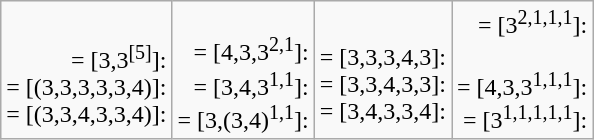<table class=wikitable>
<tr>
<td align=right><br> = [3,3<sup>[5]</sup>]: <br> = [(3,3,3,3,3,4)]: <br> = [(3,3,4,3,3,4)]: </td>
<td align=right><br> = [4,3,3<sup>2,1</sup>]: <br> = [3,4,3<sup>1,1</sup>]: <br> = [3,(3,4)<sup>1,1</sup>]: </td>
<td align=right><br> = [3,3,3,4,3]: <br> = [3,3,4,3,3]: <br> = [3,4,3,3,4]: </td>
<td align=right> = [3<sup>2,1,1,1</sup>]: <br><br> = [4,3,3<sup>1,1,1</sup>]: <br> = [3<sup>1,1,1,1,1</sup>]: </td>
</tr>
</table>
